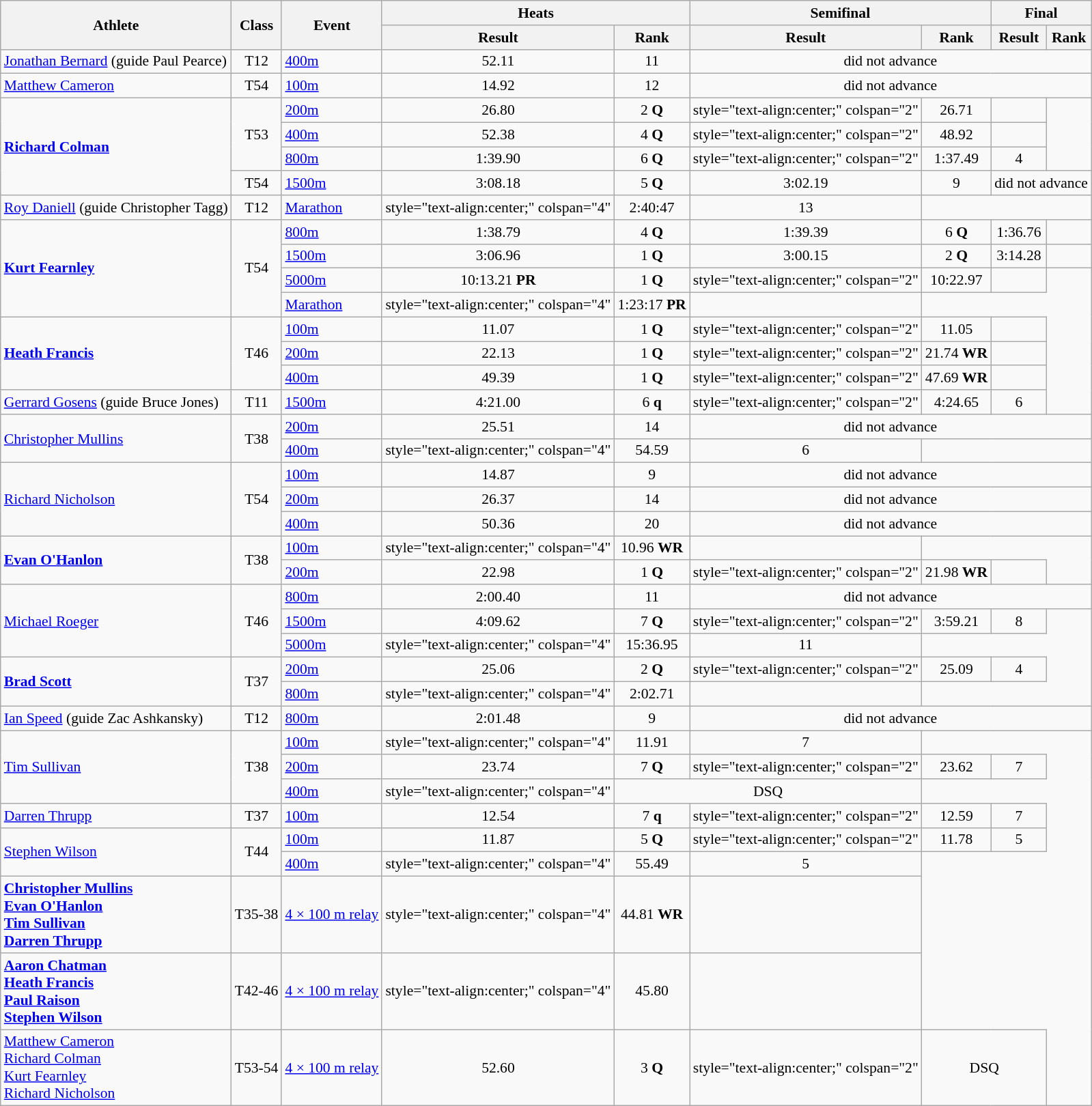<table class=wikitable style="font-size:90%">
<tr>
<th rowspan="2">Athlete</th>
<th rowspan="2">Class</th>
<th rowspan="2">Event</th>
<th colspan="2">Heats</th>
<th colspan="2">Semifinal</th>
<th colspan="2">Final</th>
</tr>
<tr>
<th>Result</th>
<th>Rank</th>
<th>Result</th>
<th>Rank</th>
<th>Result</th>
<th>Rank</th>
</tr>
<tr>
<td><a href='#'>Jonathan Bernard</a> (guide Paul Pearce)</td>
<td style="text-align:center;">T12</td>
<td><a href='#'>400m</a></td>
<td style="text-align:center;">52.11</td>
<td style="text-align:center;">11</td>
<td style="text-align:center;" colspan="4">did not advance</td>
</tr>
<tr>
<td><a href='#'>Matthew Cameron</a></td>
<td style="text-align:center;">T54</td>
<td><a href='#'>100m</a></td>
<td style="text-align:center;">14.92</td>
<td style="text-align:center;">12</td>
<td style="text-align:center;" colspan="4">did not advance</td>
</tr>
<tr>
<td rowspan="4"><strong><a href='#'>Richard Colman</a></strong></td>
<td rowspan="3" style="text-align:center;">T53</td>
<td><a href='#'>200m</a></td>
<td style="text-align:center;">26.80</td>
<td style="text-align:center;">2 <strong>Q</strong></td>
<td>style="text-align:center;" colspan="2" </td>
<td style="text-align:center;">26.71</td>
<td style="text-align:center;"></td>
</tr>
<tr>
<td><a href='#'>400m</a></td>
<td style="text-align:center;">52.38</td>
<td style="text-align:center;">4 <strong>Q</strong></td>
<td>style="text-align:center;" colspan="2" </td>
<td style="text-align:center;">48.92</td>
<td style="text-align:center;"></td>
</tr>
<tr>
<td><a href='#'>800m</a></td>
<td style="text-align:center;">1:39.90</td>
<td style="text-align:center;">6 <strong>Q</strong></td>
<td>style="text-align:center;" colspan="2" </td>
<td style="text-align:center;">1:37.49</td>
<td style="text-align:center;">4</td>
</tr>
<tr>
<td style="text-align:center;">T54</td>
<td><a href='#'>1500m</a></td>
<td style="text-align:center;">3:08.18</td>
<td style="text-align:center;">5 <strong>Q</strong></td>
<td style="text-align:center;">3:02.19</td>
<td style="text-align:center;">9</td>
<td style="text-align:center;" colspan="2">did not advance</td>
</tr>
<tr>
<td><a href='#'>Roy Daniell</a> (guide Christopher Tagg)</td>
<td style="text-align:center;">T12</td>
<td><a href='#'>Marathon</a></td>
<td>style="text-align:center;" colspan="4" </td>
<td style="text-align:center;">2:40:47</td>
<td style="text-align:center;">13</td>
</tr>
<tr>
<td rowspan="4"><strong><a href='#'>Kurt Fearnley</a></strong></td>
<td rowspan="4" style="text-align:center;">T54</td>
<td><a href='#'>800m</a></td>
<td style="text-align:center;">1:38.79</td>
<td style="text-align:center;">4 <strong>Q</strong></td>
<td style="text-align:center;">1:39.39</td>
<td style="text-align:center;">6 <strong>Q</strong></td>
<td style="text-align:center;">1:36.76</td>
<td style="text-align:center;"></td>
</tr>
<tr>
<td><a href='#'>1500m</a></td>
<td style="text-align:center;">3:06.96</td>
<td style="text-align:center;">1 <strong>Q</strong></td>
<td style="text-align:center;">3:00.15</td>
<td style="text-align:center;">2 <strong>Q</strong></td>
<td style="text-align:center;">3:14.28</td>
<td style="text-align:center;"></td>
</tr>
<tr>
<td><a href='#'>5000m</a></td>
<td style="text-align:center;">10:13.21 <strong>PR</strong></td>
<td style="text-align:center;">1 <strong>Q</strong></td>
<td>style="text-align:center;" colspan="2" </td>
<td style="text-align:center;">10:22.97</td>
<td style="text-align:center;"></td>
</tr>
<tr>
<td><a href='#'>Marathon</a></td>
<td>style="text-align:center;" colspan="4" </td>
<td style="text-align:center;">1:23:17 <strong>PR</strong></td>
<td style="text-align:center;"></td>
</tr>
<tr>
<td rowspan="3"><strong><a href='#'>Heath Francis</a></strong></td>
<td rowspan="3" style="text-align:center;">T46</td>
<td><a href='#'>100m</a></td>
<td style="text-align:center;">11.07</td>
<td style="text-align:center;">1 <strong>Q</strong></td>
<td>style="text-align:center;" colspan="2" </td>
<td style="text-align:center;">11.05</td>
<td style="text-align:center;"></td>
</tr>
<tr>
<td><a href='#'>200m</a></td>
<td style="text-align:center;">22.13</td>
<td style="text-align:center;">1 <strong>Q</strong></td>
<td>style="text-align:center;" colspan="2" </td>
<td style="text-align:center;">21.74 <strong>WR</strong></td>
<td style="text-align:center;"></td>
</tr>
<tr>
<td><a href='#'>400m</a></td>
<td style="text-align:center;">49.39</td>
<td style="text-align:center;">1 <strong>Q</strong></td>
<td>style="text-align:center;" colspan="2" </td>
<td style="text-align:center;">47.69 <strong>WR</strong></td>
<td style="text-align:center;"></td>
</tr>
<tr>
<td><a href='#'>Gerrard Gosens</a> (guide Bruce Jones)</td>
<td style="text-align:center;">T11</td>
<td><a href='#'>1500m</a></td>
<td style="text-align:center;">4:21.00</td>
<td style="text-align:center;">6 <strong>q</strong></td>
<td>style="text-align:center;" colspan="2" </td>
<td style="text-align:center;">4:24.65</td>
<td style="text-align:center;">6</td>
</tr>
<tr>
<td rowspan="2"><a href='#'>Christopher Mullins</a></td>
<td rowspan="2" style="text-align:center;">T38</td>
<td><a href='#'>200m</a></td>
<td style="text-align:center;">25.51</td>
<td style="text-align:center;">14</td>
<td style="text-align:center;" colspan="4">did not advance</td>
</tr>
<tr>
<td><a href='#'>400m</a></td>
<td>style="text-align:center;" colspan="4" </td>
<td style="text-align:center;">54.59</td>
<td style="text-align:center;">6</td>
</tr>
<tr>
<td rowspan="3"><a href='#'>Richard Nicholson</a></td>
<td rowspan="3" style="text-align:center;">T54</td>
<td><a href='#'>100m</a></td>
<td style="text-align:center;">14.87</td>
<td style="text-align:center;">9</td>
<td style="text-align:center;" colspan="4">did not advance</td>
</tr>
<tr>
<td><a href='#'>200m</a></td>
<td style="text-align:center;">26.37</td>
<td style="text-align:center;">14</td>
<td style="text-align:center;" colspan="4">did not advance</td>
</tr>
<tr>
<td><a href='#'>400m</a></td>
<td style="text-align:center;">50.36</td>
<td style="text-align:center;">20</td>
<td style="text-align:center;" colspan="4">did not advance</td>
</tr>
<tr>
<td rowspan="2"><strong><a href='#'>Evan O'Hanlon</a></strong></td>
<td rowspan="2" style="text-align:center;">T38</td>
<td><a href='#'>100m</a></td>
<td>style="text-align:center;" colspan="4" </td>
<td style="text-align:center;">10.96 <strong>WR</strong></td>
<td style="text-align:center;"></td>
</tr>
<tr>
<td><a href='#'>200m</a></td>
<td style="text-align:center;">22.98</td>
<td style="text-align:center;">1 <strong>Q</strong></td>
<td>style="text-align:center;" colspan="2" </td>
<td style="text-align:center;">21.98 <strong>WR</strong></td>
<td style="text-align:center;"></td>
</tr>
<tr>
<td rowspan="3"><a href='#'>Michael Roeger</a></td>
<td rowspan="3" style="text-align:center;">T46</td>
<td><a href='#'>800m</a></td>
<td style="text-align:center;">2:00.40</td>
<td style="text-align:center;">11</td>
<td style="text-align:center;" colspan="4">did not advance</td>
</tr>
<tr>
<td><a href='#'>1500m</a></td>
<td style="text-align:center;">4:09.62</td>
<td style="text-align:center;">7 <strong>Q</strong></td>
<td>style="text-align:center;" colspan="2" </td>
<td style="text-align:center;">3:59.21</td>
<td style="text-align:center;">8</td>
</tr>
<tr>
<td><a href='#'>5000m</a></td>
<td>style="text-align:center;" colspan="4" </td>
<td style="text-align:center;">15:36.95</td>
<td style="text-align:center;">11</td>
</tr>
<tr>
<td rowspan="2"><strong><a href='#'>Brad Scott</a></strong></td>
<td rowspan="2" style="text-align:center;">T37</td>
<td><a href='#'>200m</a></td>
<td style="text-align:center;">25.06</td>
<td style="text-align:center;">2 <strong>Q</strong></td>
<td>style="text-align:center;" colspan="2" </td>
<td style="text-align:center;">25.09</td>
<td style="text-align:center;">4</td>
</tr>
<tr>
<td><a href='#'>800m</a></td>
<td>style="text-align:center;" colspan="4" </td>
<td style="text-align:center;">2:02.71</td>
<td style="text-align:center;"></td>
</tr>
<tr>
<td><a href='#'>Ian Speed</a> (guide Zac Ashkansky)</td>
<td style="text-align:center;">T12</td>
<td><a href='#'>800m</a></td>
<td style="text-align:center;">2:01.48</td>
<td style="text-align:center;">9</td>
<td style="text-align:center;" colspan="4">did not advance</td>
</tr>
<tr>
<td rowspan="3"><a href='#'>Tim Sullivan</a></td>
<td rowspan="3" style="text-align:center;">T38</td>
<td><a href='#'>100m</a></td>
<td>style="text-align:center;" colspan="4" </td>
<td style="text-align:center;">11.91</td>
<td style="text-align:center;">7</td>
</tr>
<tr>
<td><a href='#'>200m</a></td>
<td style="text-align:center;">23.74</td>
<td style="text-align:center;">7 <strong>Q</strong></td>
<td>style="text-align:center;" colspan="2" </td>
<td style="text-align:center;">23.62</td>
<td style="text-align:center;">7</td>
</tr>
<tr>
<td><a href='#'>400m</a></td>
<td>style="text-align:center;" colspan="4" </td>
<td style="text-align:center;" colspan="2">DSQ</td>
</tr>
<tr>
<td><a href='#'>Darren Thrupp</a></td>
<td style="text-align:center;">T37</td>
<td><a href='#'>100m</a></td>
<td style="text-align:center;">12.54</td>
<td style="text-align:center;">7 <strong>q</strong></td>
<td>style="text-align:center;" colspan="2" </td>
<td style="text-align:center;">12.59</td>
<td style="text-align:center;">7</td>
</tr>
<tr>
<td rowspan="2"><a href='#'>Stephen Wilson</a></td>
<td rowspan="2" style="text-align:center;">T44</td>
<td><a href='#'>100m</a></td>
<td style="text-align:center;">11.87</td>
<td style="text-align:center;">5 <strong>Q</strong></td>
<td>style="text-align:center;" colspan="2" </td>
<td style="text-align:center;">11.78</td>
<td style="text-align:center;">5</td>
</tr>
<tr>
<td><a href='#'>400m</a></td>
<td>style="text-align:center;" colspan="4" </td>
<td style="text-align:center;">55.49</td>
<td style="text-align:center;">5</td>
</tr>
<tr>
<td><strong><a href='#'>Christopher Mullins</a></strong><br> <strong><a href='#'>Evan O'Hanlon</a></strong><br> <strong><a href='#'>Tim Sullivan</a></strong><br> <strong><a href='#'>Darren Thrupp</a></strong></td>
<td style="text-align:center;">T35-38</td>
<td><a href='#'>4 × 100 m relay</a></td>
<td>style="text-align:center;" colspan="4" </td>
<td style="text-align:center;">44.81 <strong>WR</strong></td>
<td style="text-align:center;"></td>
</tr>
<tr>
<td><strong><a href='#'>Aaron Chatman</a></strong><br> <strong><a href='#'>Heath Francis</a></strong><br> <strong><a href='#'>Paul Raison</a></strong><br> <strong><a href='#'>Stephen Wilson</a></strong></td>
<td style="text-align:center;">T42-46</td>
<td><a href='#'>4 × 100 m relay</a></td>
<td>style="text-align:center;" colspan="4" </td>
<td style="text-align:center;">45.80</td>
<td style="text-align:center;"></td>
</tr>
<tr>
<td><a href='#'>Matthew Cameron</a><br> <a href='#'>Richard Colman</a><br> <a href='#'>Kurt Fearnley</a><br> <a href='#'>Richard Nicholson</a></td>
<td style="text-align:center;">T53-54</td>
<td><a href='#'>4 × 100 m relay</a></td>
<td style="text-align:center;">52.60</td>
<td style="text-align:center;">3 <strong>Q</strong></td>
<td>style="text-align:center;" colspan="2" </td>
<td style="text-align:center;" colspan="2">DSQ</td>
</tr>
</table>
